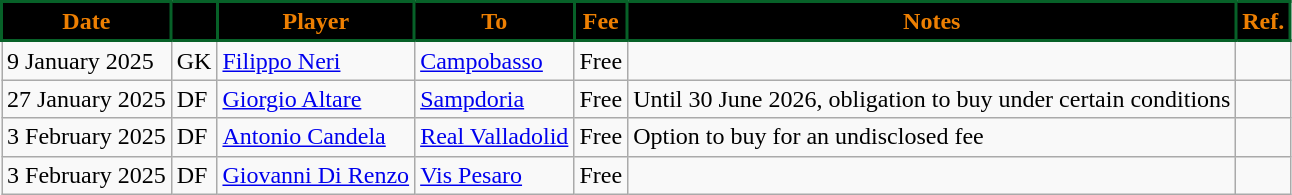<table class="wikitable plainrowheaders">
<tr>
<th style="background:black;color:#ed7f02;border:2px solid #076128">Date</th>
<th style="background:black;color:#ed7f02;border:2px solid #076128"></th>
<th style="background:black;color:#ed7f02;border:2px solid #076128">Player</th>
<th style="background:black;color:#ed7f02;border:2px solid #076128">To</th>
<th style="background:black;color:#ed7f02;border:2px solid #076128">Fee</th>
<th style="background:black;color:#ed7f02;border:2px solid #076128">Notes</th>
<th style="background:black;color:#ed7f02;border:2px solid #076128">Ref.</th>
</tr>
<tr>
<td>9 January 2025</td>
<td>GK</td>
<td> <a href='#'>Filippo Neri</a></td>
<td> <a href='#'>Campobasso</a></td>
<td>Free</td>
<td></td>
<td></td>
</tr>
<tr>
<td>27 January 2025</td>
<td>DF</td>
<td> <a href='#'>Giorgio Altare</a></td>
<td> <a href='#'>Sampdoria</a></td>
<td>Free</td>
<td>Until 30 June 2026, obligation to buy under certain conditions</td>
<td></td>
</tr>
<tr>
<td>3 February 2025</td>
<td>DF</td>
<td> <a href='#'>Antonio Candela</a></td>
<td> <a href='#'>Real Valladolid</a></td>
<td>Free</td>
<td>Option to buy for an undisclosed fee</td>
<td></td>
</tr>
<tr>
<td>3 February 2025</td>
<td>DF</td>
<td> <a href='#'>Giovanni Di Renzo</a></td>
<td> <a href='#'>Vis Pesaro</a></td>
<td>Free</td>
<td></td>
<td></td>
</tr>
</table>
